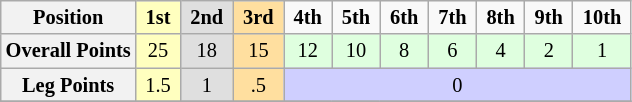<table class="wikitable" style="font-size:85%; text-align:center">
<tr>
<th>Position</th>
<td style="background:#ffffbf;"> <strong>1st</strong> </td>
<td style="background:#dfdfdf;"> <strong>2nd</strong> </td>
<td style="background:#ffdf9f;"> <strong>3rd</strong> </td>
<td> <strong>4th</strong> </td>
<td> <strong>5th</strong> </td>
<td> <strong>6th</strong> </td>
<td> <strong>7th</strong> </td>
<td> <strong>8th</strong> </td>
<td> <strong>9th</strong> </td>
<td> <strong>10th</strong> </td>
</tr>
<tr>
<th>Overall Points</th>
<td style="background:#ffffbf;">25</td>
<td style="background:#dfdfdf;">18</td>
<td style="background:#ffdf9f;">15</td>
<td style="background:#dfffdf;">12</td>
<td style="background:#dfffdf;">10</td>
<td style="background:#dfffdf;">8</td>
<td style="background:#dfffdf;">6</td>
<td style="background:#dfffdf;">4</td>
<td style="background:#dfffdf;">2</td>
<td style="background:#dfffdf;">1</td>
</tr>
<tr>
<th>Leg Points</th>
<td style="background:#ffffbf;">1.5</td>
<td style="background:#dfdfdf;">1</td>
<td style="background:#ffdf9f;">.5</td>
<td style="background:#cfcfff;" colspan=7>0</td>
</tr>
<tr>
</tr>
</table>
